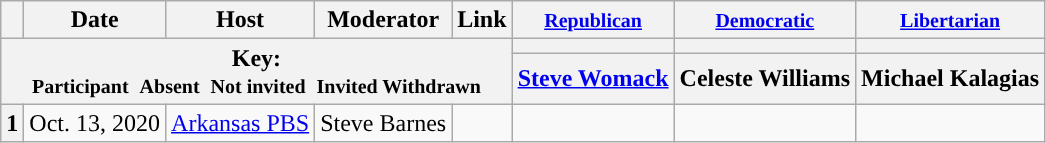<table class="wikitable" style="text-align:center;">
<tr>
<th scope="col"></th>
<th scope="col">Date</th>
<th scope="col">Host</th>
<th scope="col">Moderator</th>
<th scope="col">Link</th>
<th scope="col"><small><a href='#'>Republican</a></small></th>
<th scope="col"><small><a href='#'>Democratic</a></small></th>
<th scope="col"><small><a href='#'>Libertarian</a></small></th>
</tr>
<tr>
<th colspan="5" rowspan="2">Key:<br> <small>Participant </small>  <small>Absent </small>  <small>Not invited </small>  <small>Invited  Withdrawn</small></th>
<th scope="col" style="background:"></th>
<th scope="col" style="background:"></th>
<th scope="col" style="background:"></th>
</tr>
<tr>
<th scope="col"><a href='#'>Steve Womack</a></th>
<th scope="col">Celeste Williams</th>
<th scope="col">Michael Kalagias</th>
</tr>
<tr>
<th>1</th>
<td style="white-space:nowrap;">Oct. 13, 2020</td>
<td style="white-space:nowrap;"><a href='#'>Arkansas PBS</a></td>
<td style="white-space:nowrap;">Steve Barnes</td>
<td style="white-space:nowrap;"></td>
<td></td>
<td></td>
<td></td>
</tr>
</table>
